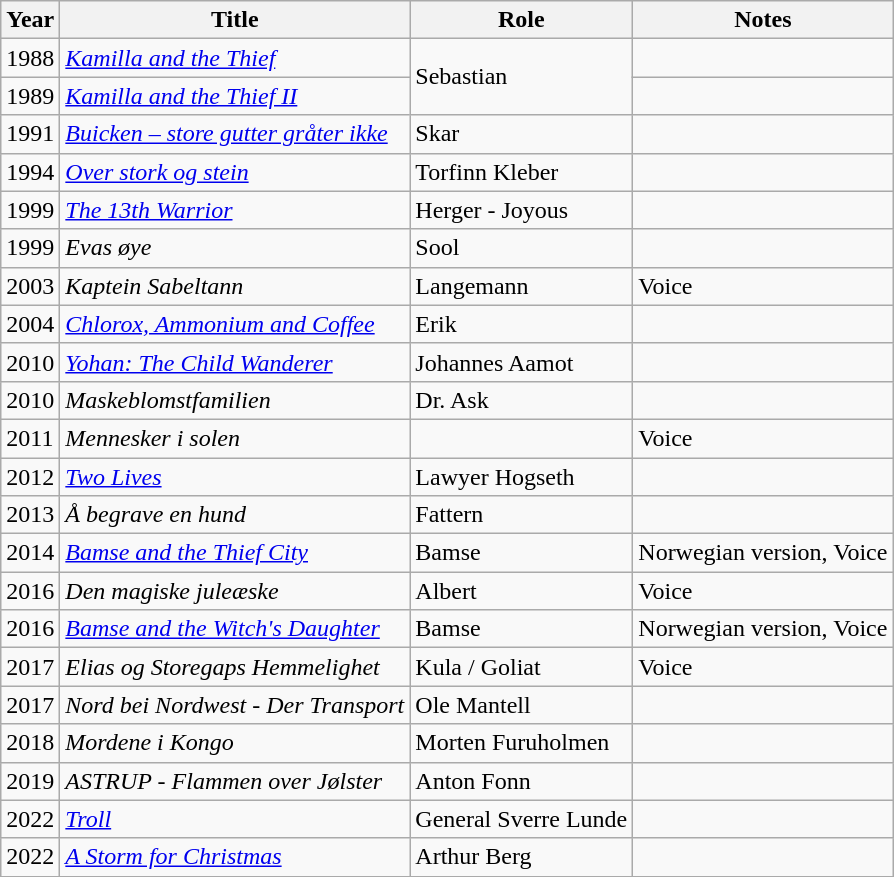<table class="wikitable">
<tr>
<th>Year</th>
<th>Title</th>
<th>Role</th>
<th>Notes</th>
</tr>
<tr>
<td>1988</td>
<td><em><a href='#'>Kamilla and the Thief</a></em></td>
<td rowspan="2">Sebastian</td>
<td></td>
</tr>
<tr>
<td>1989</td>
<td><em><a href='#'>Kamilla and the Thief II</a></em></td>
<td></td>
</tr>
<tr>
<td>1991</td>
<td><em><a href='#'>Buicken – store gutter gråter ikke</a></em></td>
<td>Skar</td>
<td></td>
</tr>
<tr>
<td>1994</td>
<td><em><a href='#'>Over stork og stein</a></em></td>
<td>Torfinn Kleber</td>
<td></td>
</tr>
<tr>
<td>1999</td>
<td><em><a href='#'>The 13th Warrior</a></em></td>
<td>Herger - Joyous</td>
<td></td>
</tr>
<tr>
<td>1999</td>
<td><em>Evas øye</em></td>
<td>Sool</td>
<td></td>
</tr>
<tr>
<td>2003</td>
<td><em>Kaptein Sabeltann</em></td>
<td>Langemann</td>
<td>Voice</td>
</tr>
<tr>
<td>2004</td>
<td><em><a href='#'>Chlorox, Ammonium and Coffee</a></em></td>
<td>Erik</td>
<td></td>
</tr>
<tr>
<td>2010</td>
<td><em><a href='#'>Yohan: The Child Wanderer</a></em></td>
<td>Johannes Aamot</td>
<td></td>
</tr>
<tr>
<td>2010</td>
<td><em>Maskeblomstfamilien</em></td>
<td>Dr. Ask</td>
<td></td>
</tr>
<tr>
<td>2011</td>
<td><em>Mennesker i solen</em></td>
<td></td>
<td>Voice</td>
</tr>
<tr>
<td>2012</td>
<td><em><a href='#'>Two Lives</a></em></td>
<td>Lawyer Hogseth</td>
<td></td>
</tr>
<tr>
<td>2013</td>
<td><em>Å begrave en hund</em></td>
<td>Fattern</td>
<td></td>
</tr>
<tr>
<td>2014</td>
<td><em><a href='#'>Bamse and the Thief City</a></em></td>
<td>Bamse</td>
<td>Norwegian version, Voice</td>
</tr>
<tr>
<td>2016</td>
<td><em>Den magiske juleæske</em></td>
<td>Albert</td>
<td>Voice</td>
</tr>
<tr>
<td>2016</td>
<td><em><a href='#'>Bamse and the Witch's Daughter</a></em></td>
<td>Bamse</td>
<td>Norwegian version, Voice</td>
</tr>
<tr>
<td>2017</td>
<td><em>Elias og Storegaps Hemmelighet</em></td>
<td>Kula / Goliat</td>
<td>Voice</td>
</tr>
<tr>
<td>2017</td>
<td><em>Nord bei Nordwest - Der Transport</em></td>
<td>Ole Mantell</td>
<td></td>
</tr>
<tr>
<td>2018</td>
<td><em>Mordene i Kongo</em></td>
<td>Morten Furuholmen</td>
<td></td>
</tr>
<tr>
<td>2019</td>
<td><em>ASTRUP - Flammen over Jølster</em></td>
<td>Anton Fonn</td>
<td></td>
</tr>
<tr>
<td>2022</td>
<td><em><a href='#'>Troll</a></em></td>
<td>General Sverre Lunde</td>
<td></td>
</tr>
<tr>
<td>2022</td>
<td><em><a href='#'>A Storm for Christmas</a></em></td>
<td>Arthur Berg</td>
<td></td>
</tr>
</table>
